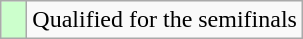<table class="wikitable">
<tr>
<td width=10px bgcolor="#ccffcc"></td>
<td>Qualified for the semifinals</td>
</tr>
</table>
